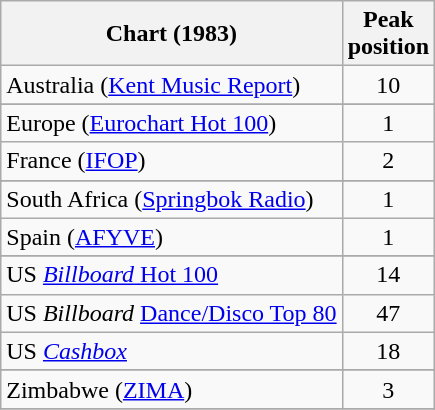<table class="wikitable sortable">
<tr>
<th>Chart (1983)</th>
<th>Peak<br>position</th>
</tr>
<tr>
<td>Australia (<a href='#'>Kent Music Report</a>)</td>
<td style="text-align:center">10</td>
</tr>
<tr>
</tr>
<tr>
</tr>
<tr>
</tr>
<tr>
<td>Europe (<a href='#'>Eurochart Hot 100</a>)</td>
<td style="text-align:center">1</td>
</tr>
<tr>
<td>France (<a href='#'>IFOP</a>)</td>
<td style="text-align:center">2</td>
</tr>
<tr>
</tr>
<tr>
</tr>
<tr>
</tr>
<tr>
</tr>
<tr>
<td>South Africa (<a href='#'>Springbok Radio</a>)</td>
<td style="text-align:center">1</td>
</tr>
<tr>
<td>Spain (<a href='#'>AFYVE</a>)</td>
<td style="text-align:center">1</td>
</tr>
<tr>
</tr>
<tr>
</tr>
<tr>
</tr>
<tr>
<td>US <a href='#'><em>Billboard</em> Hot 100</a></td>
<td style="text-align:center">14</td>
</tr>
<tr>
<td>US <em>Billboard</em> <a href='#'>Dance/Disco Top 80</a></td>
<td style="text-align:center">47</td>
</tr>
<tr>
<td>US <em><a href='#'>Cashbox</a></em></td>
<td style="text-align:center">18</td>
</tr>
<tr>
</tr>
<tr>
<td>Zimbabwe (<a href='#'>ZIMA</a>)</td>
<td align="center">3</td>
</tr>
<tr>
</tr>
</table>
